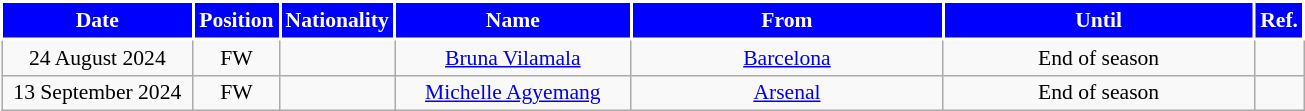<table class="wikitable" style="text-align:center; font-size:90%; ">
<tr>
<th style="background:#0000FF;color:white;border:2px solid #ffffff; width:120px;">Date</th>
<th style="background:#0000FF;color:white;border:2px solid #ffffff; width:50px;">Position</th>
<th style="background:#0000FF;color:white;border:2px solid #ffffff; width:50px;">Nationality</th>
<th style="background:#0000FF;color:white;border:2px solid #ffffff; width:150px;">Name</th>
<th style="background:#0000FF;color:white;border:2px solid #ffffff; width:200px;">From</th>
<th style="background:#0000FF;color:white;border:2px solid #ffffff; width:200px;">Until</th>
<th style="background:#0000FF;color:white;border:2px solid #ffffff; width:25px;">Ref.</th>
</tr>
<tr>
<td>24 August 2024</td>
<td>FW</td>
<td></td>
<td><a href='#'>Bruna Vilamala</a></td>
<td> <a href='#'>Barcelona</a></td>
<td>End of season</td>
<td></td>
</tr>
<tr>
<td>13 September 2024</td>
<td>FW</td>
<td></td>
<td><a href='#'>Michelle Agyemang</a></td>
<td> <a href='#'>Arsenal</a></td>
<td>End of season</td>
<td></td>
</tr>
</table>
